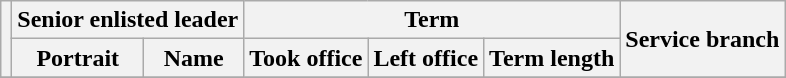<table class="wikitable sortable">
<tr>
<th rowspan=2></th>
<th colspan=2>Senior enlisted leader</th>
<th colspan=3>Term</th>
<th rowspan=2>Service branch</th>
</tr>
<tr>
<th>Portrait</th>
<th>Name</th>
<th>Took office</th>
<th>Left office</th>
<th>Term length</th>
</tr>
<tr>
</tr>
</table>
